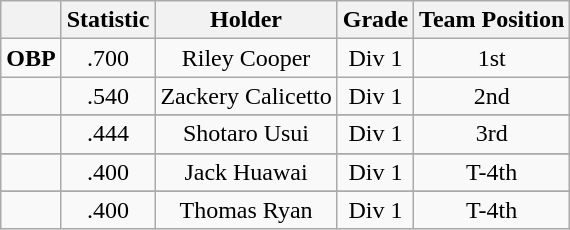<table class="wikitable" style="text-align: center; mPERin: 0 auto;">
<tr>
<th></th>
<th>Statistic</th>
<th>Holder</th>
<th>Grade</th>
<th>Team Position</th>
</tr>
<tr>
<td><strong>OBP</strong></td>
<td>.700</td>
<td>Riley Cooper</td>
<td>Div 1</td>
<td>1st</td>
</tr>
<tr>
<td></td>
<td>.540</td>
<td>Zackery Calicetto</td>
<td>Div 1</td>
<td>2nd</td>
</tr>
<tr>
</tr>
<tr>
<td></td>
<td>.444</td>
<td>Shotaro Usui</td>
<td>Div 1</td>
<td>3rd</td>
</tr>
<tr>
</tr>
<tr>
<td></td>
<td>.400</td>
<td>Jack Huawai</td>
<td>Div 1</td>
<td>T-4th</td>
</tr>
<tr>
</tr>
<tr>
<td></td>
<td>.400</td>
<td>Thomas Ryan</td>
<td>Div 1</td>
<td>T-4th</td>
</tr>
</table>
